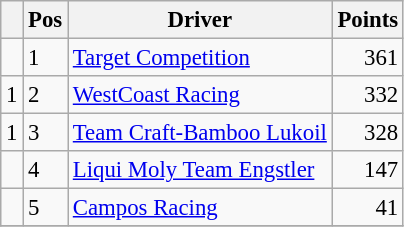<table class="wikitable" style="font-size: 95%;">
<tr>
<th></th>
<th>Pos</th>
<th>Driver</th>
<th>Points</th>
</tr>
<tr>
<td align="left"></td>
<td>1</td>
<td> <a href='#'>Target Competition</a></td>
<td align="right">361</td>
</tr>
<tr>
<td align="left"> 1</td>
<td>2</td>
<td> <a href='#'>WestCoast Racing</a></td>
<td align="right">332</td>
</tr>
<tr>
<td align="left"> 1</td>
<td>3</td>
<td> <a href='#'>Team Craft-Bamboo Lukoil</a></td>
<td align="right">328</td>
</tr>
<tr>
<td align="left"></td>
<td>4</td>
<td> <a href='#'>Liqui Moly Team Engstler</a></td>
<td align="right">147</td>
</tr>
<tr>
<td align="left"></td>
<td>5</td>
<td> <a href='#'>Campos Racing</a></td>
<td align="right">41</td>
</tr>
<tr>
</tr>
</table>
